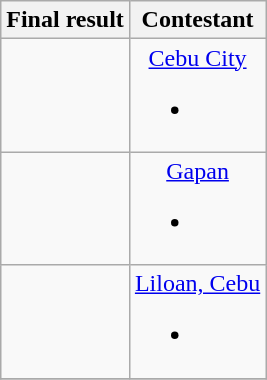<table class="wikitable" style="text-align:center;">
<tr>
<th>Final result</th>
<th>Contestant</th>
</tr>
<tr>
<td></td>
<td><a href='#'>Cebu City</a><br><ul><li></li></ul></td>
</tr>
<tr>
<td></td>
<td><a href='#'>Gapan</a><br><ul><li></li></ul></td>
</tr>
<tr>
<td></td>
<td><a href='#'>Liloan, Cebu</a><br><ul><li></li></ul></td>
</tr>
<tr>
</tr>
</table>
